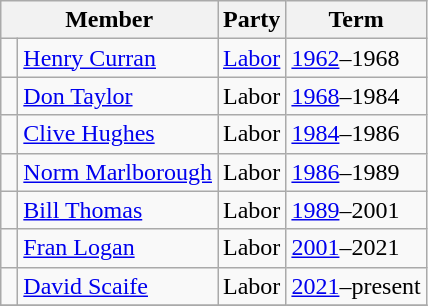<table class="wikitable">
<tr>
<th colspan="2">Member</th>
<th>Party</th>
<th>Term</th>
</tr>
<tr>
<td> </td>
<td><a href='#'>Henry Curran</a></td>
<td><a href='#'>Labor</a></td>
<td><a href='#'>1962</a>–1968</td>
</tr>
<tr>
<td> </td>
<td><a href='#'>Don Taylor</a></td>
<td>Labor</td>
<td><a href='#'>1968</a>–1984</td>
</tr>
<tr>
<td> </td>
<td><a href='#'>Clive Hughes</a></td>
<td>Labor</td>
<td><a href='#'>1984</a>–1986</td>
</tr>
<tr>
<td> </td>
<td><a href='#'>Norm Marlborough</a></td>
<td>Labor</td>
<td><a href='#'>1986</a>–1989</td>
</tr>
<tr>
<td> </td>
<td><a href='#'>Bill Thomas</a></td>
<td>Labor</td>
<td><a href='#'>1989</a>–2001</td>
</tr>
<tr>
<td> </td>
<td><a href='#'>Fran Logan</a></td>
<td>Labor</td>
<td><a href='#'>2001</a>–2021</td>
</tr>
<tr>
<td> </td>
<td><a href='#'>David Scaife</a></td>
<td>Labor</td>
<td><a href='#'>2021</a>–present</td>
</tr>
<tr>
</tr>
</table>
